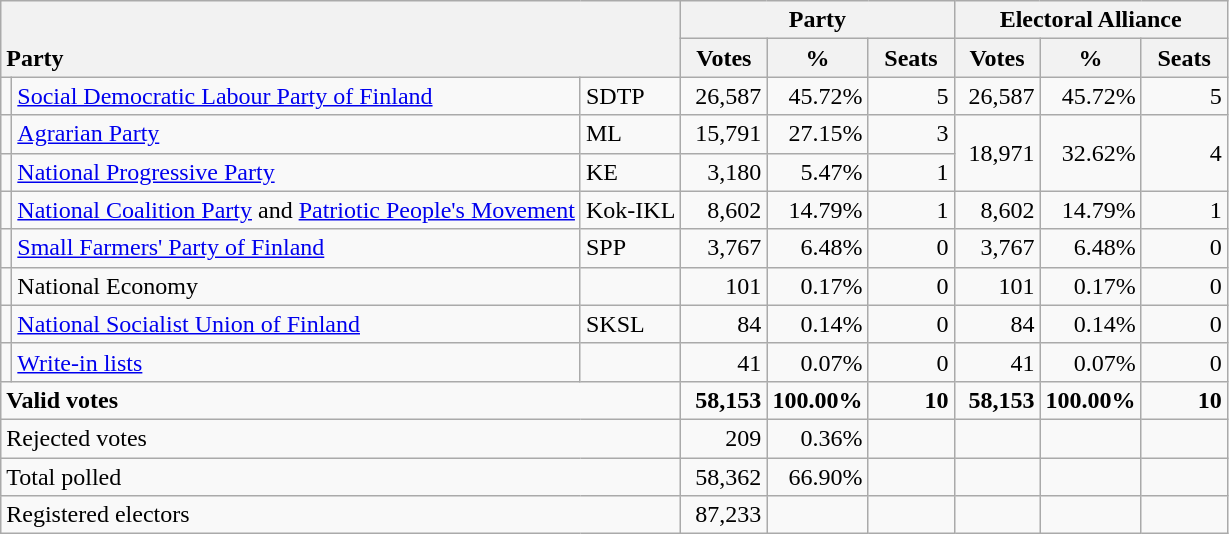<table class="wikitable" border="1" style="text-align:right;">
<tr>
<th style="text-align:left;" valign=bottom rowspan=2 colspan=3>Party</th>
<th colspan=3>Party</th>
<th colspan=3>Electoral Alliance</th>
</tr>
<tr>
<th align=center valign=bottom width="50">Votes</th>
<th align=center valign=bottom width="50">%</th>
<th align=center valign=bottom width="50">Seats</th>
<th align=center valign=bottom width="50">Votes</th>
<th align=center valign=bottom width="50">%</th>
<th align=center valign=bottom width="50">Seats</th>
</tr>
<tr>
<td></td>
<td align=left style="white-space: nowrap;"><a href='#'>Social Democratic Labour Party of Finland</a></td>
<td align=left>SDTP</td>
<td>26,587</td>
<td>45.72%</td>
<td>5</td>
<td>26,587</td>
<td>45.72%</td>
<td>5</td>
</tr>
<tr>
<td></td>
<td align=left><a href='#'>Agrarian Party</a></td>
<td align=left>ML</td>
<td>15,791</td>
<td>27.15%</td>
<td>3</td>
<td rowspan=2>18,971</td>
<td rowspan=2>32.62%</td>
<td rowspan=2>4</td>
</tr>
<tr>
<td></td>
<td align=left><a href='#'>National Progressive Party</a></td>
<td align=left>KE</td>
<td>3,180</td>
<td>5.47%</td>
<td>1</td>
</tr>
<tr>
<td></td>
<td align=left><a href='#'>National Coalition Party</a> and <a href='#'>Patriotic People's Movement</a></td>
<td align=left>Kok-IKL</td>
<td>8,602</td>
<td>14.79%</td>
<td>1</td>
<td>8,602</td>
<td>14.79%</td>
<td>1</td>
</tr>
<tr>
<td></td>
<td align=left><a href='#'>Small Farmers' Party of Finland</a></td>
<td align=left>SPP</td>
<td>3,767</td>
<td>6.48%</td>
<td>0</td>
<td>3,767</td>
<td>6.48%</td>
<td>0</td>
</tr>
<tr>
<td></td>
<td align=left>National Economy</td>
<td align=left></td>
<td>101</td>
<td>0.17%</td>
<td>0</td>
<td>101</td>
<td>0.17%</td>
<td>0</td>
</tr>
<tr>
<td></td>
<td align=left><a href='#'>National Socialist Union of Finland</a></td>
<td align=left>SKSL</td>
<td>84</td>
<td>0.14%</td>
<td>0</td>
<td>84</td>
<td>0.14%</td>
<td>0</td>
</tr>
<tr>
<td></td>
<td align=left><a href='#'>Write-in lists</a></td>
<td align=left></td>
<td>41</td>
<td>0.07%</td>
<td>0</td>
<td>41</td>
<td>0.07%</td>
<td>0</td>
</tr>
<tr style="font-weight:bold">
<td align=left colspan=3>Valid votes</td>
<td>58,153</td>
<td>100.00%</td>
<td>10</td>
<td>58,153</td>
<td>100.00%</td>
<td>10</td>
</tr>
<tr>
<td align=left colspan=3>Rejected votes</td>
<td>209</td>
<td>0.36%</td>
<td></td>
<td></td>
<td></td>
<td></td>
</tr>
<tr>
<td align=left colspan=3>Total polled</td>
<td>58,362</td>
<td>66.90%</td>
<td></td>
<td></td>
<td></td>
<td></td>
</tr>
<tr>
<td align=left colspan=3>Registered electors</td>
<td>87,233</td>
<td></td>
<td></td>
<td></td>
<td></td>
<td></td>
</tr>
</table>
